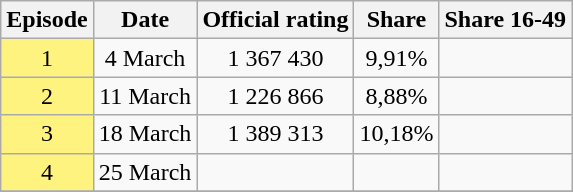<table class="wikitable sortable" style="text-align:center">
<tr>
<th>Episode</th>
<th>Date</th>
<th>Official rating</th>
<th>Share</th>
<th>Share 16-49</th>
</tr>
<tr>
<td style="background:#FFF380">1</td>
<td>4 March</td>
<td>1 367 430</td>
<td>9,91%</td>
<td></td>
</tr>
<tr>
<td style="background:#FFF380">2</td>
<td>11 March</td>
<td>1 226 866</td>
<td>8,88%</td>
<td></td>
</tr>
<tr>
<td style="background:#FFF380">3</td>
<td>18 March</td>
<td>1 389 313</td>
<td>10,18%</td>
<td></td>
</tr>
<tr>
<td style="background:#FFF380">4</td>
<td>25 March</td>
<td></td>
<td></td>
<td></td>
</tr>
<tr>
</tr>
</table>
